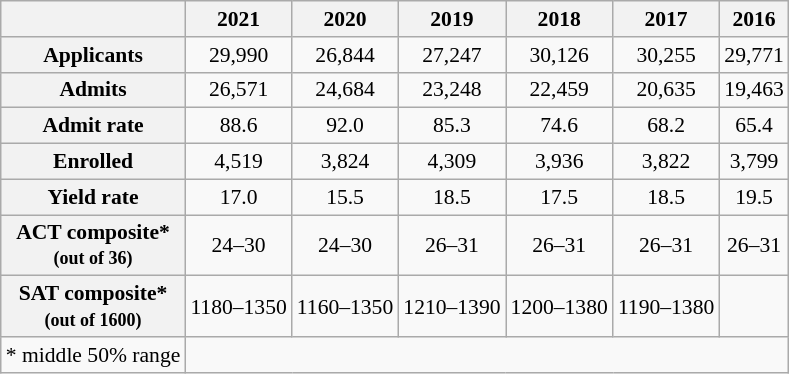<table class="wikitable" style="text-align:center; float:left; font-size:90%; margin:10px;">
<tr>
<th></th>
<th>2021</th>
<th>2020</th>
<th>2019</th>
<th>2018</th>
<th>2017</th>
<th>2016</th>
</tr>
<tr>
<th>Applicants</th>
<td>29,990</td>
<td>26,844</td>
<td>27,247</td>
<td>30,126</td>
<td>30,255</td>
<td>29,771</td>
</tr>
<tr>
<th>Admits</th>
<td>26,571</td>
<td>24,684</td>
<td>23,248</td>
<td>22,459</td>
<td>20,635</td>
<td>19,463</td>
</tr>
<tr>
<th>Admit rate</th>
<td>88.6</td>
<td>92.0</td>
<td>85.3</td>
<td>74.6</td>
<td>68.2</td>
<td>65.4</td>
</tr>
<tr>
<th>Enrolled</th>
<td>4,519</td>
<td>3,824</td>
<td>4,309</td>
<td>3,936</td>
<td>3,822</td>
<td>3,799</td>
</tr>
<tr>
<th>Yield rate</th>
<td>17.0</td>
<td>15.5</td>
<td>18.5</td>
<td>17.5</td>
<td>18.5</td>
<td>19.5</td>
</tr>
<tr>
<th>ACT composite*<br><small>(out of 36)</small></th>
<td>24–30</td>
<td>24–30</td>
<td>26–31</td>
<td>26–31</td>
<td>26–31</td>
<td>26–31</td>
</tr>
<tr>
<th>SAT composite*<br><small>(out of 1600)</small></th>
<td>1180–1350</td>
<td>1160–1350</td>
<td>1210–1390</td>
<td>1200–1380</td>
<td>1190–1380</td>
<td></td>
</tr>
<tr>
<td>* middle 50% range</td>
</tr>
</table>
